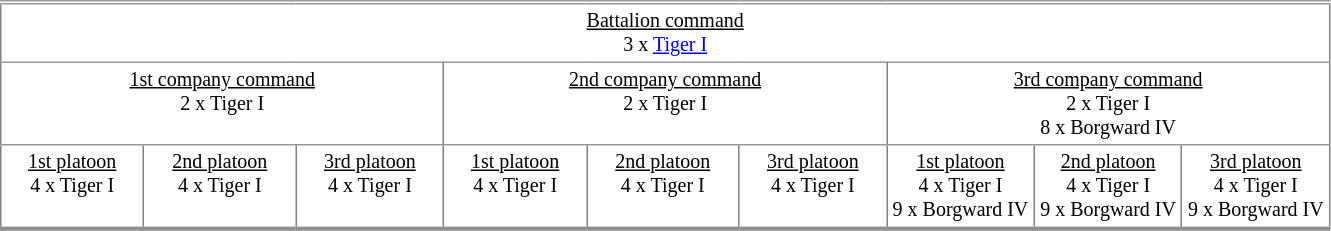<table border=1 cellspacing=0 cellpadding=3 style="font-size:smaller; line-height:normal; text-align:center; border-top:3px double #999; border-collapse:collapse;">
<tr style="vertical-align:bottom; border-bottom:1px solid #999;">
<td colspan=9><u>Battalion command</u><br> 3 x <a href='#'>Tiger I</a></td>
</tr>
<tr style="vertical-align:top; border-bottom:1px solid #999;">
<td colspan=3 width=33%><u>1st company command</u><br>2 x Tiger I</td>
<td colspan=3 width=33%><u>2nd company command</u><br>2 x Tiger I</td>
<td colspan=3 width=33%><u>3rd company command</u><br>2 x Tiger I<br>8 x Borgward IV</td>
</tr>
<tr style="vertical-align:top; border-bottom:3px double #999;">
<td><u>1st platoon</u><br>4 x Tiger I</td>
<td><u>2nd platoon</u><br> 4 x Tiger I</td>
<td><u>3rd platoon</u><br> 4 x Tiger I</td>
<td><u>1st platoon</u><br>4 x Tiger I</td>
<td><u>2nd platoon</u><br> 4 x Tiger I</td>
<td><u>3rd platoon</u><br> 4 x Tiger I</td>
<td><u>1st platoon</u><br>4 x Tiger I<br>9 x Borgward IV</td>
<td><u>2nd platoon</u><br> 4 x Tiger I<br>9 x Borgward IV</td>
<td><u>3rd platoon</u><br> 4 x Tiger I<br>9 x Borgward IV</td>
</tr>
<tr>
</tr>
</table>
